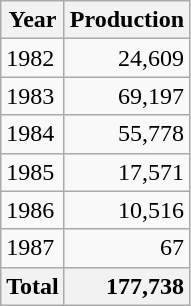<table class="wikitable">
<tr>
<th>Year</th>
<th>Production</th>
</tr>
<tr>
<td>1982</td>
<td style="text-align:right;">24,609</td>
</tr>
<tr>
<td>1983</td>
<td style="text-align:right;">69,197</td>
</tr>
<tr>
<td>1984</td>
<td style="text-align:right;">55,778</td>
</tr>
<tr>
<td>1985</td>
<td style="text-align:right;">17,571</td>
</tr>
<tr>
<td>1986</td>
<td style="text-align:right;">10,516</td>
</tr>
<tr>
<td>1987</td>
<td style="text-align:right;">67</td>
</tr>
<tr>
<th>Total</th>
<th style="text-align:right;">177,738</th>
</tr>
</table>
